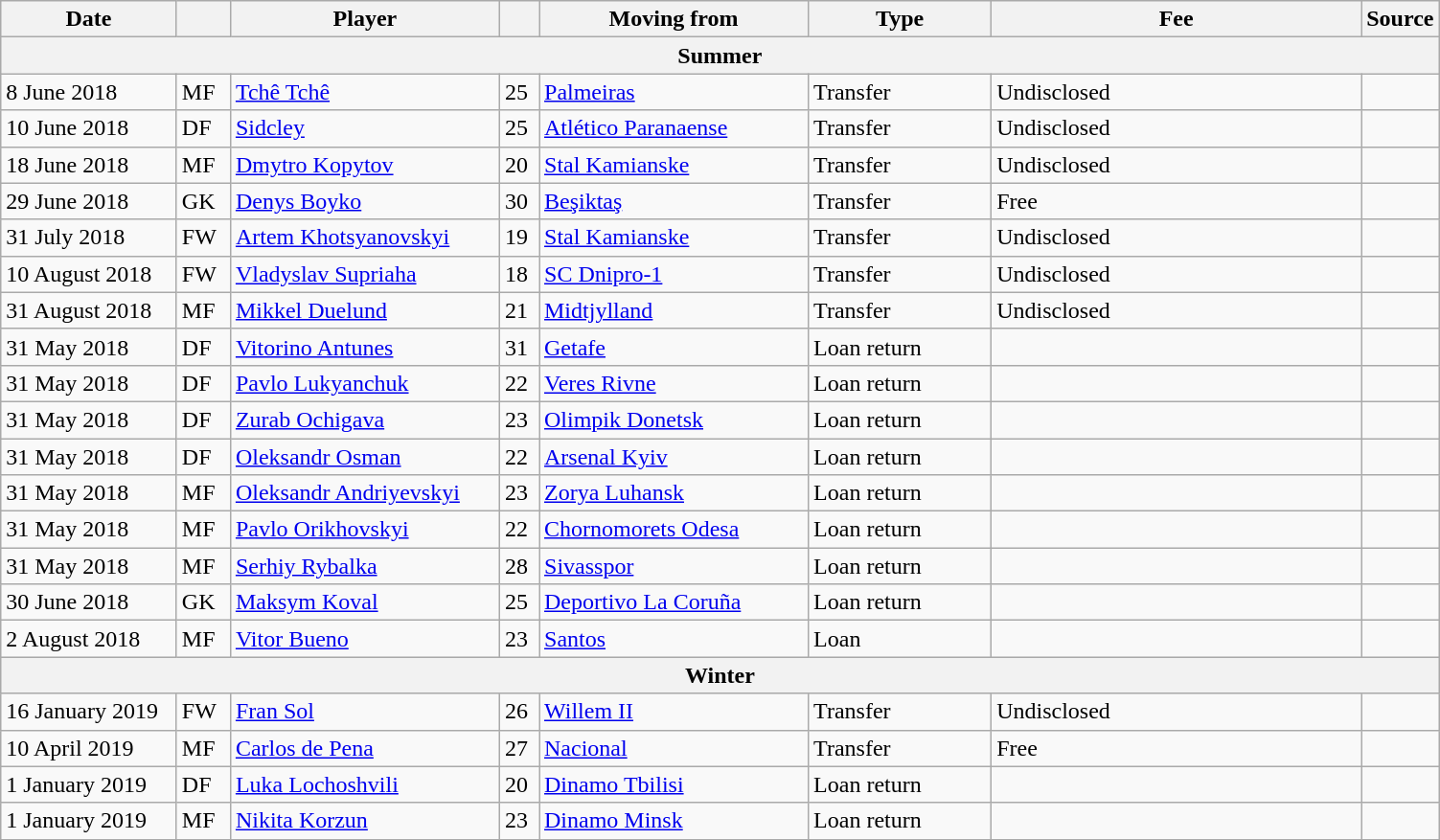<table class="wikitable sortable">
<tr>
<th style="width:115px;">Date</th>
<th style="width:30px;"></th>
<th style="width:180px;">Player</th>
<th style="width:20px;"></th>
<th style="width:180px;">Moving from</th>
<th style="width:120px;" class="unsortable">Type</th>
<th style="width:250px;" class="unsortable">Fee</th>
<th style="width:20px;">Source</th>
</tr>
<tr>
<th colspan=8>Summer</th>
</tr>
<tr>
<td>8 June 2018</td>
<td>MF</td>
<td> <a href='#'>Tchê Tchê</a></td>
<td>25</td>
<td> <a href='#'>Palmeiras</a></td>
<td>Transfer</td>
<td>Undisclosed</td>
<td></td>
</tr>
<tr>
<td>10 June 2018</td>
<td>DF</td>
<td> <a href='#'>Sidcley</a></td>
<td>25</td>
<td> <a href='#'>Atlético Paranaense</a></td>
<td>Transfer</td>
<td>Undisclosed</td>
<td></td>
</tr>
<tr>
<td>18 June 2018</td>
<td>MF</td>
<td> <a href='#'>Dmytro Kopytov</a></td>
<td>20</td>
<td> <a href='#'>Stal Kamianske</a></td>
<td>Transfer</td>
<td>Undisclosed</td>
<td></td>
</tr>
<tr>
<td>29 June 2018</td>
<td>GK</td>
<td> <a href='#'>Denys Boyko</a></td>
<td>30</td>
<td> <a href='#'>Beşiktaş</a></td>
<td>Transfer</td>
<td>Free</td>
<td></td>
</tr>
<tr>
<td>31 July 2018</td>
<td>FW</td>
<td> <a href='#'>Artem Khotsyanovskyi</a></td>
<td>19</td>
<td> <a href='#'>Stal Kamianske</a></td>
<td>Transfer</td>
<td>Undisclosed</td>
<td></td>
</tr>
<tr>
<td>10 August 2018</td>
<td>FW</td>
<td> <a href='#'>Vladyslav Supriaha</a></td>
<td>18</td>
<td> <a href='#'>SC Dnipro-1</a></td>
<td>Transfer</td>
<td>Undisclosed</td>
<td></td>
</tr>
<tr>
<td>31 August 2018</td>
<td>MF</td>
<td> <a href='#'>Mikkel Duelund</a></td>
<td>21</td>
<td> <a href='#'>Midtjylland</a></td>
<td>Transfer</td>
<td>Undisclosed</td>
<td></td>
</tr>
<tr>
<td>31 May 2018</td>
<td>DF</td>
<td> <a href='#'>Vitorino Antunes</a></td>
<td>31</td>
<td> <a href='#'>Getafe</a></td>
<td>Loan return</td>
<td></td>
<td></td>
</tr>
<tr>
<td>31 May 2018</td>
<td>DF</td>
<td> <a href='#'>Pavlo Lukyanchuk</a></td>
<td>22</td>
<td> <a href='#'>Veres Rivne</a></td>
<td>Loan return</td>
<td></td>
<td></td>
</tr>
<tr>
<td>31 May 2018</td>
<td>DF</td>
<td> <a href='#'>Zurab Ochigava</a></td>
<td>23</td>
<td> <a href='#'>Olimpik Donetsk</a></td>
<td>Loan return</td>
<td></td>
<td></td>
</tr>
<tr>
<td>31 May 2018</td>
<td>DF</td>
<td> <a href='#'>Oleksandr Osman</a></td>
<td>22</td>
<td> <a href='#'>Arsenal Kyiv</a></td>
<td>Loan return</td>
<td></td>
<td></td>
</tr>
<tr>
<td>31 May 2018</td>
<td>MF</td>
<td> <a href='#'>Oleksandr Andriyevskyi</a></td>
<td>23</td>
<td> <a href='#'>Zorya Luhansk</a></td>
<td>Loan return</td>
<td></td>
<td></td>
</tr>
<tr>
<td>31 May 2018</td>
<td>MF</td>
<td> <a href='#'>Pavlo Orikhovskyi</a></td>
<td>22</td>
<td> <a href='#'>Chornomorets Odesa</a></td>
<td>Loan return</td>
<td></td>
<td></td>
</tr>
<tr>
<td>31 May 2018</td>
<td>MF</td>
<td> <a href='#'>Serhiy Rybalka</a></td>
<td>28</td>
<td> <a href='#'>Sivasspor</a></td>
<td>Loan return</td>
<td></td>
<td></td>
</tr>
<tr>
<td>30 June 2018</td>
<td>GK</td>
<td> <a href='#'>Maksym Koval</a></td>
<td>25</td>
<td> <a href='#'>Deportivo La Coruña</a></td>
<td>Loan return</td>
<td></td>
<td></td>
</tr>
<tr>
<td>2 August 2018</td>
<td>MF</td>
<td> <a href='#'>Vitor Bueno</a></td>
<td>23</td>
<td> <a href='#'>Santos</a></td>
<td>Loan</td>
<td></td>
<td></td>
</tr>
<tr>
<th colspan=8>Winter</th>
</tr>
<tr>
<td>16 January 2019</td>
<td>FW</td>
<td> <a href='#'>Fran Sol</a></td>
<td>26</td>
<td> <a href='#'>Willem II</a></td>
<td>Transfer</td>
<td>Undisclosed</td>
<td></td>
</tr>
<tr>
<td>10 April 2019</td>
<td>MF</td>
<td> <a href='#'>Carlos de Pena</a></td>
<td>27</td>
<td> <a href='#'>Nacional</a></td>
<td>Transfer</td>
<td>Free</td>
<td></td>
</tr>
<tr>
<td>1 January 2019</td>
<td>DF</td>
<td> <a href='#'>Luka Lochoshvili</a></td>
<td>20</td>
<td> <a href='#'>Dinamo Tbilisi</a></td>
<td>Loan return</td>
<td></td>
<td></td>
</tr>
<tr>
<td>1 January 2019</td>
<td>MF</td>
<td> <a href='#'>Nikita Korzun</a></td>
<td>23</td>
<td> <a href='#'>Dinamo Minsk</a></td>
<td>Loan return</td>
<td></td>
<td></td>
</tr>
<tr>
</tr>
</table>
